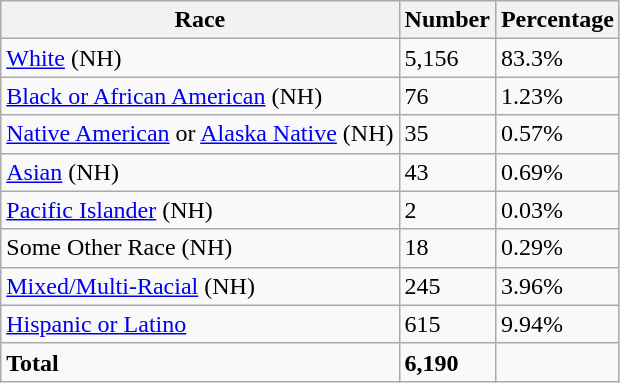<table class="wikitable">
<tr>
<th>Race</th>
<th>Number</th>
<th>Percentage</th>
</tr>
<tr>
<td><a href='#'>White</a> (NH)</td>
<td>5,156</td>
<td>83.3%</td>
</tr>
<tr>
<td><a href='#'>Black or African American</a> (NH)</td>
<td>76</td>
<td>1.23%</td>
</tr>
<tr>
<td><a href='#'>Native American</a> or <a href='#'>Alaska Native</a> (NH)</td>
<td>35</td>
<td>0.57%</td>
</tr>
<tr>
<td><a href='#'>Asian</a> (NH)</td>
<td>43</td>
<td>0.69%</td>
</tr>
<tr>
<td><a href='#'>Pacific Islander</a> (NH)</td>
<td>2</td>
<td>0.03%</td>
</tr>
<tr>
<td>Some Other Race (NH)</td>
<td>18</td>
<td>0.29%</td>
</tr>
<tr>
<td><a href='#'>Mixed/Multi-Racial</a> (NH)</td>
<td>245</td>
<td>3.96%</td>
</tr>
<tr>
<td><a href='#'>Hispanic or Latino</a></td>
<td>615</td>
<td>9.94%</td>
</tr>
<tr>
<td><strong>Total</strong></td>
<td><strong>6,190</strong></td>
<td></td>
</tr>
</table>
